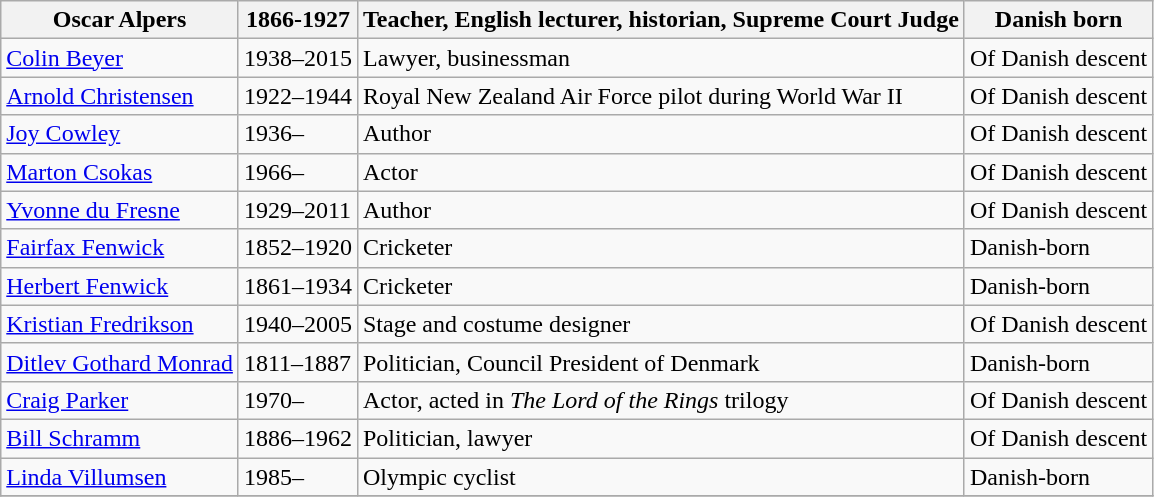<table class="wikitable sortable">
<tr>
<th>Oscar Alpers</th>
<th>1866-1927</th>
<th>Teacher, English lecturer, historian, Supreme Court Judge</th>
<th>Danish born</th>
</tr>
<tr>
<td><a href='#'>Colin Beyer</a></td>
<td>1938–2015</td>
<td>Lawyer, businessman</td>
<td>Of Danish descent</td>
</tr>
<tr>
<td><a href='#'>Arnold Christensen</a></td>
<td>1922–1944</td>
<td>Royal New Zealand Air Force pilot during World War II</td>
<td>Of Danish descent</td>
</tr>
<tr>
<td><a href='#'>Joy Cowley</a></td>
<td>1936–</td>
<td>Author</td>
<td>Of Danish descent</td>
</tr>
<tr>
<td><a href='#'>Marton Csokas</a></td>
<td>1966–</td>
<td>Actor</td>
<td>Of Danish descent</td>
</tr>
<tr>
<td><a href='#'>Yvonne du Fresne</a></td>
<td>1929–2011</td>
<td>Author</td>
<td>Of Danish descent</td>
</tr>
<tr>
<td><a href='#'>Fairfax Fenwick</a></td>
<td>1852–1920</td>
<td>Cricketer</td>
<td>Danish-born</td>
</tr>
<tr>
<td><a href='#'>Herbert Fenwick</a></td>
<td>1861–1934</td>
<td>Cricketer</td>
<td>Danish-born</td>
</tr>
<tr>
<td><a href='#'>Kristian Fredrikson</a></td>
<td>1940–2005</td>
<td>Stage and costume designer</td>
<td>Of Danish descent</td>
</tr>
<tr>
<td><a href='#'>Ditlev Gothard Monrad</a></td>
<td>1811–1887</td>
<td>Politician, Council President of Denmark</td>
<td>Danish-born</td>
</tr>
<tr>
<td><a href='#'>Craig Parker</a></td>
<td>1970–</td>
<td>Actor, acted in <em>The Lord of the Rings</em> trilogy</td>
<td>Of Danish descent</td>
</tr>
<tr>
<td><a href='#'>Bill Schramm</a></td>
<td>1886–1962</td>
<td>Politician, lawyer</td>
<td>Of Danish descent</td>
</tr>
<tr>
<td><a href='#'>Linda Villumsen</a></td>
<td>1985–</td>
<td>Olympic cyclist</td>
<td>Danish-born</td>
</tr>
<tr>
</tr>
</table>
